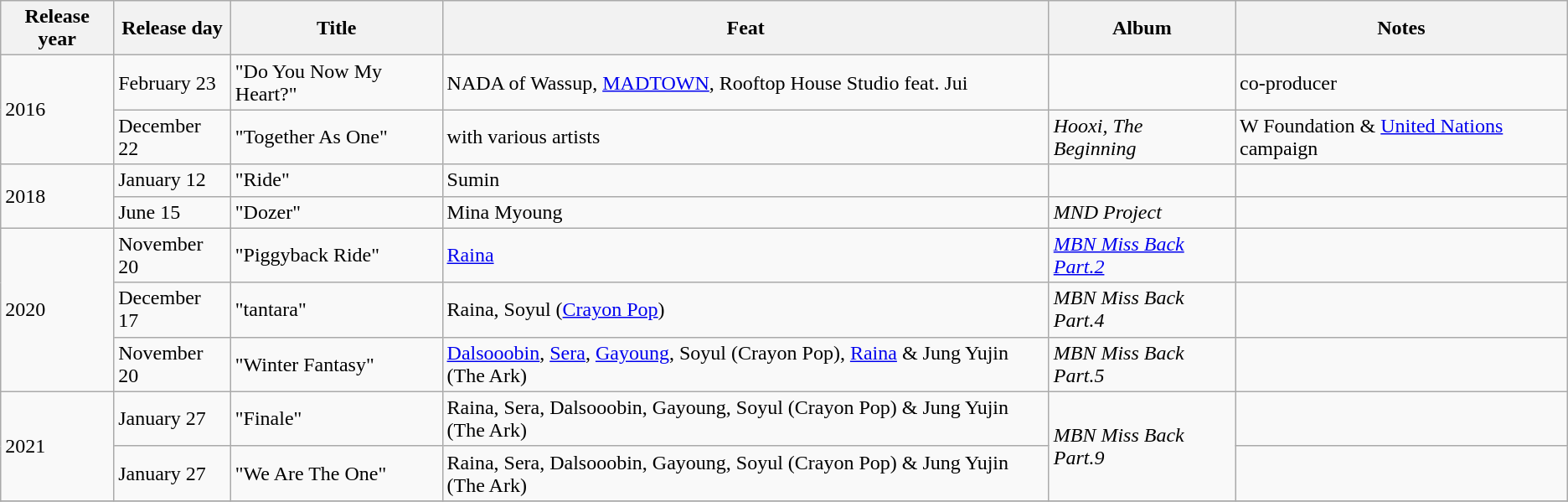<table class="wikitable">
<tr>
<th>Release year</th>
<th>Release day</th>
<th>Title</th>
<th>Feat</th>
<th>Album</th>
<th>Notes</th>
</tr>
<tr>
<td rowspan="2">2016</td>
<td>February 23</td>
<td>"Do You Now My Heart?" </td>
<td>NADA of Wassup, <a href='#'>MADTOWN</a>, Rooftop House Studio feat. Jui</td>
<td></td>
<td>co-producer</td>
</tr>
<tr>
<td>December 22</td>
<td>"Together As One"</td>
<td>with various artists</td>
<td><em>Hooxi, The Beginning</em></td>
<td>W Foundation & <a href='#'>United Nations</a> campaign</td>
</tr>
<tr>
<td rowspan="2">2018</td>
<td>January 12</td>
<td>"Ride"</td>
<td>Sumin</td>
<td></td>
<td></td>
</tr>
<tr>
<td>June 15</td>
<td>"Dozer" </td>
<td>Mina Myoung</td>
<td><em>MND Project</em></td>
<td></td>
</tr>
<tr>
<td rowspan="3">2020</td>
<td>November 20</td>
<td>"Piggyback Ride" </td>
<td><a href='#'>Raina</a></td>
<td><em><a href='#'>MBN Miss Back Part.2</a></em></td>
<td></td>
</tr>
<tr>
<td>December 17</td>
<td>"tantara"</td>
<td>Raina, Soyul (<a href='#'>Crayon Pop</a>)</td>
<td><em>MBN Miss Back Part.4</em></td>
<td></td>
</tr>
<tr>
<td>November 20</td>
<td>"Winter Fantasy"</td>
<td><a href='#'>Dalsooobin</a>, <a href='#'>Sera</a>, <a href='#'>Gayoung</a>, Soyul (Crayon Pop), <a href='#'>Raina</a> & Jung Yujin (The Ark)</td>
<td><em>MBN Miss Back Part.5</em></td>
<td></td>
</tr>
<tr>
<td rowspan="2">2021</td>
<td>January 27</td>
<td>"Finale"</td>
<td>Raina, Sera, Dalsooobin, Gayoung, Soyul (Crayon Pop) & Jung Yujin (The Ark)</td>
<td rowspan="2"><em>MBN Miss Back Part.9</em></td>
<td></td>
</tr>
<tr>
<td>January 27</td>
<td>"We Are The One"</td>
<td>Raina, Sera, Dalsooobin, Gayoung, Soyul (Crayon Pop) & Jung Yujin (The Ark)</td>
<td></td>
</tr>
<tr>
</tr>
</table>
